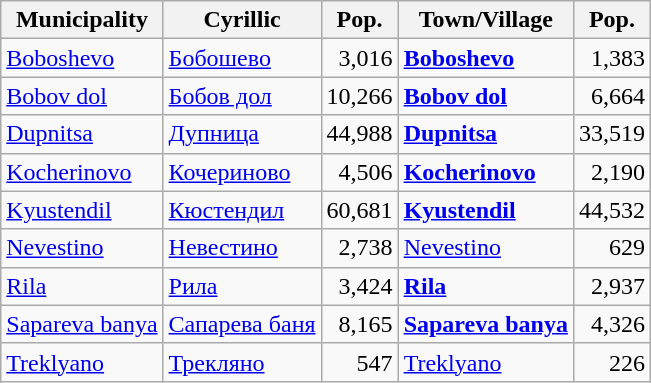<table class="wikitable sortable">
<tr>
<th>Municipality</th>
<th>Cyrillic</th>
<th>Pop.</th>
<th>Town/Village</th>
<th>Pop.</th>
</tr>
<tr>
<td><a href='#'>Boboshevo</a></td>
<td><a href='#'>Бобошево</a></td>
<td align="right">3,016</td>
<td><strong><a href='#'>Boboshevo</a></strong></td>
<td align="right">1,383</td>
</tr>
<tr>
<td><a href='#'>Bobov dol</a></td>
<td><a href='#'>Бобов дол</a></td>
<td align="right">10,266</td>
<td><strong><a href='#'>Bobov dol</a></strong></td>
<td align="right">6,664</td>
</tr>
<tr>
<td><a href='#'>Dupnitsa</a></td>
<td><a href='#'>Дупница</a></td>
<td align="right">44,988</td>
<td><strong><a href='#'>Dupnitsa</a></strong></td>
<td align="right">33,519</td>
</tr>
<tr>
<td><a href='#'>Kocherinovo</a></td>
<td><a href='#'>Кочериново</a></td>
<td align="right">4,506</td>
<td><strong><a href='#'>Kocherinovo</a></strong></td>
<td align="right">2,190</td>
</tr>
<tr>
<td><a href='#'>Kyustendil</a></td>
<td><a href='#'>Кюстендил</a></td>
<td align="right">60,681</td>
<td><strong><a href='#'>Kyustendil</a></strong></td>
<td align="right">44,532</td>
</tr>
<tr>
<td><a href='#'>Nevestino</a></td>
<td><a href='#'>Невестино</a></td>
<td align="right">2,738</td>
<td><a href='#'>Nevestino</a></td>
<td align="right">629</td>
</tr>
<tr>
<td><a href='#'>Rila</a></td>
<td><a href='#'>Рила</a></td>
<td align="right">3,424</td>
<td><strong><a href='#'>Rila</a></strong></td>
<td align="right">2,937</td>
</tr>
<tr>
<td><a href='#'>Sapareva banya</a></td>
<td><a href='#'>Сапарева баня</a></td>
<td align="right">8,165</td>
<td><strong><a href='#'>Sapareva banya</a></strong></td>
<td align="right">4,326</td>
</tr>
<tr>
<td><a href='#'>Treklyano</a></td>
<td><a href='#'>Трекляно</a></td>
<td align="right">547</td>
<td><a href='#'>Treklyano</a></td>
<td align="right">226</td>
</tr>
</table>
